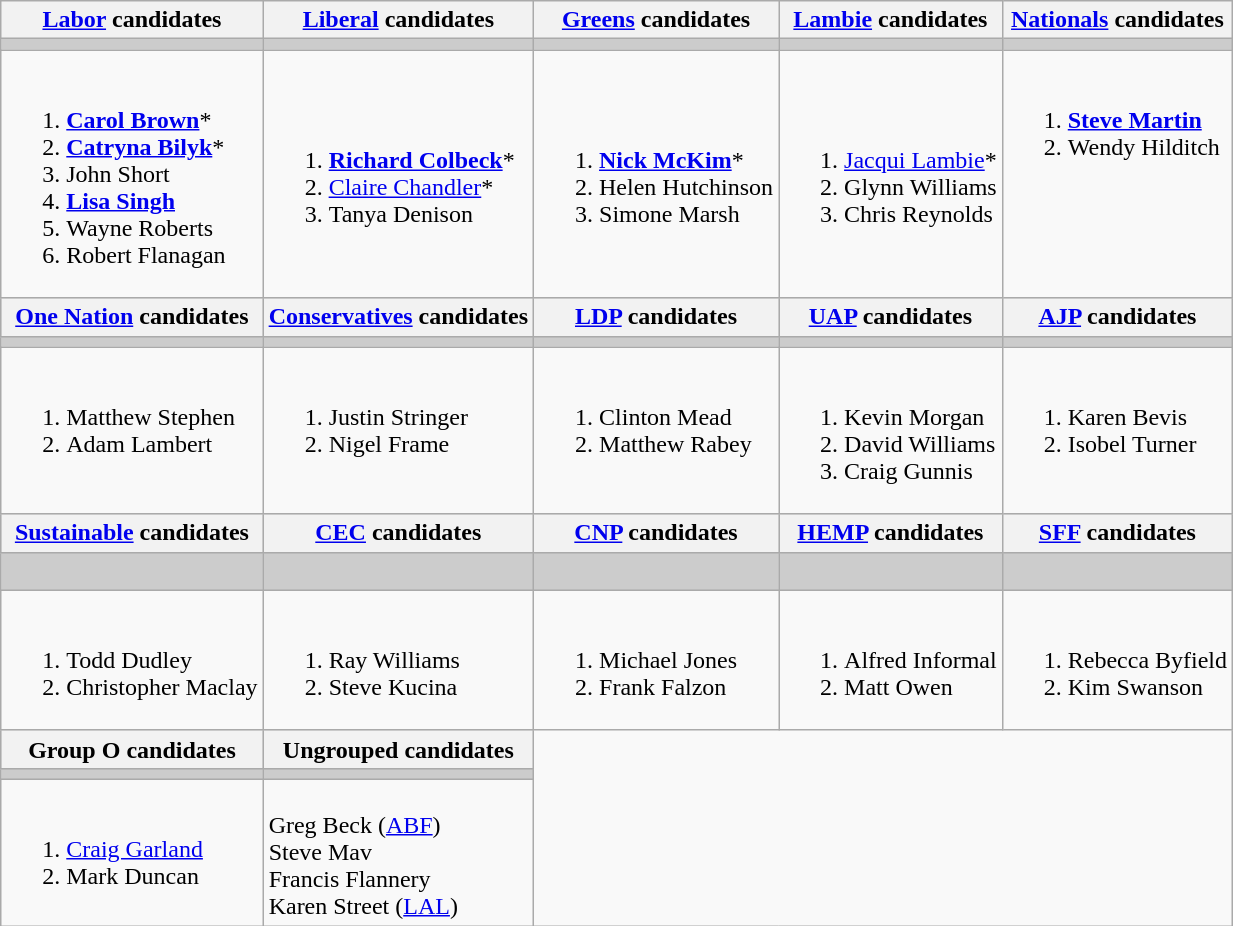<table class="wikitable">
<tr>
<th><a href='#'>Labor</a> candidates</th>
<th><a href='#'>Liberal</a> candidates</th>
<th><a href='#'>Greens</a> candidates</th>
<th><a href='#'>Lambie</a> candidates</th>
<th><a href='#'>Nationals</a> candidates</th>
</tr>
<tr style="background:#ccc;">
<td></td>
<td></td>
<td></td>
<td></td>
<td></td>
</tr>
<tr>
<td><br><ol><li><strong><a href='#'>Carol Brown</a></strong>*</li><li><strong><a href='#'>Catryna Bilyk</a></strong>*</li><li>John Short</li><li><strong><a href='#'>Lisa Singh</a></strong></li><li>Wayne Roberts</li><li>Robert Flanagan</li></ol></td>
<td><br><ol><li><strong><a href='#'>Richard Colbeck</a></strong>*</li><li><a href='#'>Claire Chandler</a>*</li><li>Tanya Denison</li></ol></td>
<td><br><ol><li><strong><a href='#'>Nick McKim</a></strong>*</li><li>Helen Hutchinson</li><li>Simone Marsh</li></ol></td>
<td><br><ol><li><a href='#'>Jacqui Lambie</a>*</li><li>Glynn Williams</li><li>Chris Reynolds</li></ol></td>
<td valign=top><br><ol><li><strong><a href='#'>Steve Martin</a></strong></li><li>Wendy Hilditch</li></ol></td>
</tr>
<tr style="background:#ccc;">
<th><a href='#'>One Nation</a> candidates</th>
<th><a href='#'>Conservatives</a> candidates</th>
<th><a href='#'>LDP</a> candidates</th>
<th><a href='#'>UAP</a> candidates</th>
<th><a href='#'>AJP</a> candidates</th>
</tr>
<tr style="background:#ccc;">
<td></td>
<td></td>
<td></td>
<td></td>
<td></td>
</tr>
<tr>
<td valign=top><br><ol><li>Matthew Stephen</li><li>Adam Lambert</li></ol></td>
<td valign=top><br><ol><li>Justin Stringer</li><li>Nigel Frame</li></ol></td>
<td valign=top><br><ol><li>Clinton Mead</li><li>Matthew Rabey</li></ol></td>
<td valign=top><br><ol><li>Kevin Morgan</li><li>David Williams</li><li>Craig Gunnis</li></ol></td>
<td valign=top><br><ol><li>Karen Bevis</li><li>Isobel Turner</li></ol></td>
</tr>
<tr style="background:#ccc;">
<th><a href='#'>Sustainable</a> candidates</th>
<th><a href='#'>CEC</a> candidates</th>
<th><a href='#'>CNP</a> candidates</th>
<th><a href='#'>HEMP</a> candidates</th>
<th><a href='#'>SFF</a> candidates</th>
</tr>
<tr style="background:#ccc;">
<td></td>
<td></td>
<td> </td>
<td></td>
<td></td>
</tr>
<tr>
<td valign=top><br><ol><li>Todd Dudley</li><li>Christopher Maclay</li></ol></td>
<td valign=top><br><ol><li>Ray Williams</li><li>Steve Kucina</li></ol></td>
<td valign=top><br><ol><li>Michael Jones</li><li>Frank Falzon</li></ol></td>
<td valign=top><br><ol><li>Alfred Informal</li><li>Matt Owen</li></ol></td>
<td valign=top><br><ol><li>Rebecca Byfield</li><li>Kim Swanson</li></ol></td>
</tr>
<tr style="background:#ccc;">
<th>Group O candidates</th>
<th>Ungrouped candidates</th>
</tr>
<tr style="background:#ccc;">
<td></td>
<td></td>
</tr>
<tr>
<td valign=top><br><ol><li><a href='#'>Craig Garland</a></li><li>Mark Duncan</li></ol></td>
<td valign=top><br>Greg Beck (<a href='#'>ABF</a>)<br>
Steve Mav<br>
Francis Flannery<br>
Karen Street (<a href='#'>LAL</a>)<br></td>
</tr>
</table>
